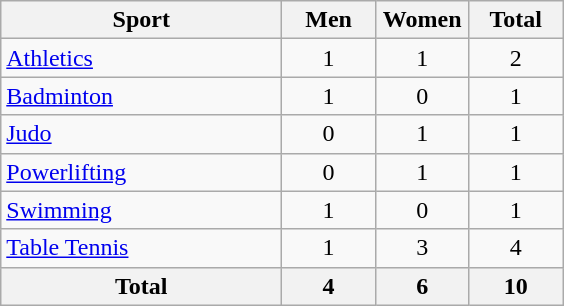<table class="wikitable sortable" style="text-align:center;">
<tr>
<th width=180>Sport</th>
<th width=55>Men</th>
<th width=55>Women</th>
<th width=55>Total</th>
</tr>
<tr>
<td align=left><a href='#'>Athletics</a></td>
<td>1</td>
<td>1</td>
<td>2</td>
</tr>
<tr>
<td align=left><a href='#'>Badminton</a></td>
<td>1</td>
<td>0</td>
<td>1</td>
</tr>
<tr>
<td align=left><a href='#'>Judo</a></td>
<td>0</td>
<td>1</td>
<td>1</td>
</tr>
<tr>
<td align=left><a href='#'>Powerlifting</a></td>
<td>0</td>
<td>1</td>
<td>1</td>
</tr>
<tr>
<td align=left><a href='#'>Swimming</a></td>
<td>1</td>
<td>0</td>
<td>1</td>
</tr>
<tr>
<td align=left><a href='#'>Table Tennis</a></td>
<td>1</td>
<td>3</td>
<td>4</td>
</tr>
<tr class="sortbottom">
<th>Total</th>
<th>4</th>
<th>6</th>
<th>10</th>
</tr>
</table>
